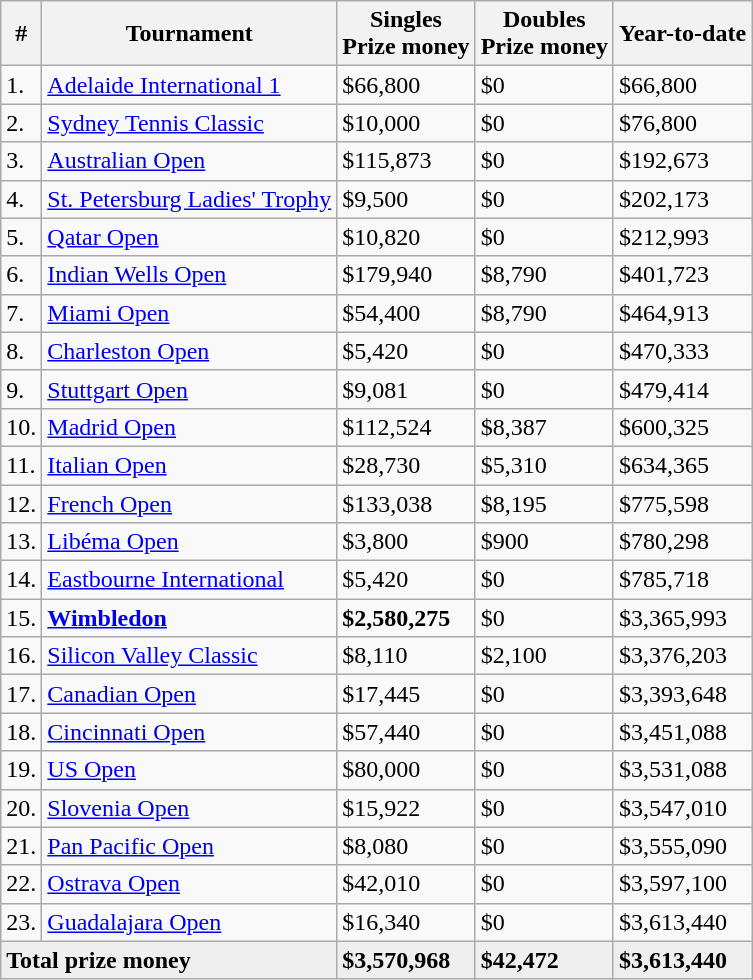<table class="wikitable sortable">
<tr>
<th>#</th>
<th>Tournament</th>
<th>Singles<br>Prize money</th>
<th>Doubles<br>Prize money</th>
<th>Year-to-date</th>
</tr>
<tr>
<td>1.</td>
<td><a href='#'>Adelaide International 1</a></td>
<td>$66,800</td>
<td>$0</td>
<td>$66,800</td>
</tr>
<tr>
<td>2.</td>
<td><a href='#'>Sydney Tennis Classic</a></td>
<td>$10,000</td>
<td>$0</td>
<td>$76,800</td>
</tr>
<tr>
<td>3.</td>
<td><a href='#'>Australian Open</a></td>
<td>$115,873</td>
<td>$0</td>
<td>$192,673</td>
</tr>
<tr>
<td>4.</td>
<td><a href='#'>St. Petersburg Ladies' Trophy</a></td>
<td>$9,500</td>
<td>$0</td>
<td>$202,173</td>
</tr>
<tr>
<td>5.</td>
<td><a href='#'>Qatar Open</a></td>
<td>$10,820</td>
<td>$0</td>
<td>$212,993</td>
</tr>
<tr>
<td>6.</td>
<td><a href='#'>Indian Wells Open</a></td>
<td>$179,940</td>
<td>$8,790</td>
<td>$401,723</td>
</tr>
<tr>
<td>7.</td>
<td><a href='#'>Miami Open</a></td>
<td>$54,400</td>
<td>$8,790</td>
<td>$464,913</td>
</tr>
<tr>
<td>8.</td>
<td><a href='#'>Charleston Open</a></td>
<td>$5,420</td>
<td>$0</td>
<td>$470,333</td>
</tr>
<tr>
<td>9.</td>
<td><a href='#'>Stuttgart Open</a></td>
<td>$9,081</td>
<td>$0</td>
<td>$479,414</td>
</tr>
<tr>
<td>10.</td>
<td><a href='#'>Madrid Open</a></td>
<td>$112,524</td>
<td>$8,387</td>
<td>$600,325</td>
</tr>
<tr>
<td>11.</td>
<td><a href='#'>Italian Open</a></td>
<td>$28,730</td>
<td>$5,310</td>
<td>$634,365</td>
</tr>
<tr>
<td>12.</td>
<td><a href='#'>French Open</a></td>
<td>$133,038</td>
<td>$8,195</td>
<td>$775,598</td>
</tr>
<tr>
<td>13.</td>
<td><a href='#'>Libéma Open</a></td>
<td>$3,800</td>
<td>$900</td>
<td>$780,298</td>
</tr>
<tr>
<td>14.</td>
<td><a href='#'>Eastbourne International</a></td>
<td>$5,420</td>
<td>$0</td>
<td>$785,718</td>
</tr>
<tr>
<td>15.</td>
<td><strong><a href='#'>Wimbledon</a></strong></td>
<td><strong>$2,580,275</strong></td>
<td>$0</td>
<td>$3,365,993</td>
</tr>
<tr>
<td>16.</td>
<td><a href='#'>Silicon Valley Classic</a></td>
<td>$8,110</td>
<td>$2,100</td>
<td>$3,376,203</td>
</tr>
<tr>
<td>17.</td>
<td><a href='#'>Canadian Open</a></td>
<td>$17,445</td>
<td>$0</td>
<td>$3,393,648</td>
</tr>
<tr>
<td>18.</td>
<td><a href='#'>Cincinnati Open</a></td>
<td>$57,440</td>
<td>$0</td>
<td>$3,451,088</td>
</tr>
<tr>
<td>19.</td>
<td><a href='#'>US Open</a></td>
<td>$80,000</td>
<td>$0</td>
<td>$3,531,088</td>
</tr>
<tr>
<td>20.</td>
<td><a href='#'>Slovenia Open</a></td>
<td>$15,922</td>
<td>$0</td>
<td>$3,547,010</td>
</tr>
<tr>
<td>21.</td>
<td><a href='#'>Pan Pacific Open</a></td>
<td>$8,080</td>
<td>$0</td>
<td>$3,555,090</td>
</tr>
<tr>
<td>22.</td>
<td><a href='#'>Ostrava Open</a></td>
<td>$42,010</td>
<td>$0</td>
<td>$3,597,100</td>
</tr>
<tr>
<td>23.</td>
<td><a href='#'>Guadalajara Open</a></td>
<td>$16,340</td>
<td>$0</td>
<td>$3,613,440</td>
</tr>
<tr style="background:#efefef">
<td colspan="2"><strong>Total prize money</strong></td>
<td><strong>$3,570,968</strong></td>
<td><strong>$42,472</strong></td>
<td><strong>$3,613,440</strong></td>
</tr>
</table>
